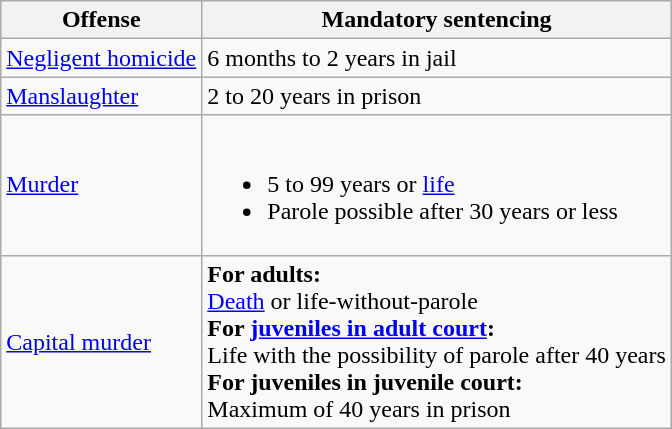<table class="wikitable">
<tr>
<th>Offense</th>
<th>Mandatory sentencing</th>
</tr>
<tr>
<td><a href='#'>Negligent homicide</a></td>
<td>6 months to 2 years in jail</td>
</tr>
<tr>
<td><a href='#'>Manslaughter</a></td>
<td>2 to 20 years in prison</td>
</tr>
<tr>
<td><a href='#'>Murder</a></td>
<td><br><ul><li>5 to 99 years or <a href='#'>life</a></li><li>Parole possible after 30 years or less</li></ul></td>
</tr>
<tr>
<td><a href='#'>Capital murder</a></td>
<td><strong>For adults:</strong><br><a href='#'>Death</a> or life-without-parole<br><strong>For <a href='#'>juveniles in adult court</a>:</strong><br>Life with the possibility of parole after 40 years<br><strong>For juveniles in juvenile court:</strong><br>Maximum of 40 years in prison</td>
</tr>
</table>
